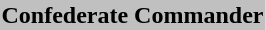<table style="align:left; margin-left:1em">
<tr>
<th bgcolor="#c0c0c0">Confederate Commander</th>
</tr>
<tr>
<td></td>
</tr>
</table>
